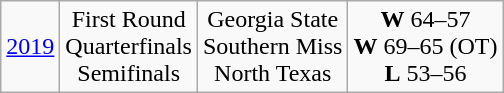<table class="wikitable">
<tr align="center">
<td><a href='#'>2019</a></td>
<td>First Round<br>Quarterfinals<br>Semifinals</td>
<td>Georgia State<br>Southern Miss<br>North Texas</td>
<td><strong>W</strong> 64–57<br><strong>W</strong> 69–65 (OT)<br> <strong>L</strong> 53–56<br></td>
</tr>
</table>
